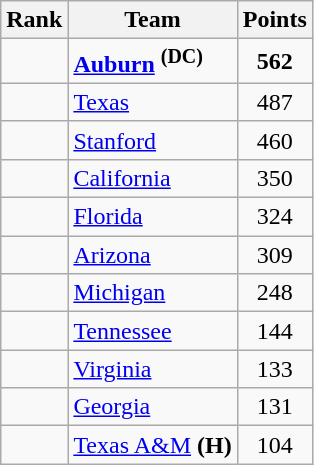<table class="wikitable sortable" style="text-align:center">
<tr>
<th>Rank</th>
<th>Team</th>
<th>Points</th>
</tr>
<tr>
<td></td>
<td align=left><strong><a href='#'>Auburn</a></strong> <sup><strong>(DC)</strong></sup></td>
<td><strong>562</strong></td>
</tr>
<tr>
<td></td>
<td align=left><a href='#'>Texas</a></td>
<td>487</td>
</tr>
<tr>
<td></td>
<td align=left><a href='#'>Stanford</a></td>
<td>460</td>
</tr>
<tr>
<td></td>
<td align=left><a href='#'>California</a></td>
<td>350</td>
</tr>
<tr>
<td></td>
<td align=left><a href='#'>Florida</a></td>
<td>324</td>
</tr>
<tr>
<td></td>
<td align=left><a href='#'>Arizona</a></td>
<td>309</td>
</tr>
<tr>
<td></td>
<td align=left><a href='#'>Michigan</a></td>
<td>248</td>
</tr>
<tr>
<td></td>
<td align=left><a href='#'>Tennessee</a></td>
<td>144</td>
</tr>
<tr>
<td></td>
<td align=left><a href='#'>Virginia</a></td>
<td>133</td>
</tr>
<tr>
<td></td>
<td align=left><a href='#'>Georgia</a></td>
<td>131</td>
</tr>
<tr>
<td></td>
<td align=left><a href='#'>Texas A&M</a> <strong>(H)</strong></td>
<td>104</td>
</tr>
</table>
